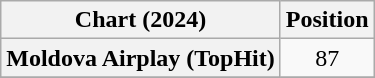<table class="wikitable plainrowheaders" style="text-align:center">
<tr>
<th scope="col">Chart (2024)</th>
<th scope="col">Position</th>
</tr>
<tr>
<th scope="row">Moldova Airplay (TopHit)</th>
<td>87</td>
</tr>
<tr>
</tr>
</table>
